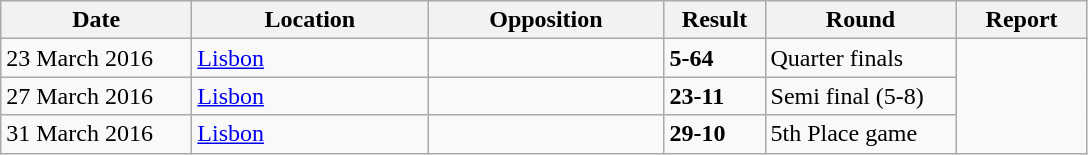<table class="wikitable">
<tr style="text-align:left;">
<th width="120">Date</th>
<th width="150">Location</th>
<th width="150">Opposition</th>
<th width="60">Result</th>
<th width="120">Round</th>
<th width="80">Report</th>
</tr>
<tr>
<td>23 March 2016</td>
<td><a href='#'>Lisbon</a></td>
<td></td>
<td><strong>5-64</strong></td>
<td>Quarter finals</td>
</tr>
<tr>
<td>27 March 2016</td>
<td><a href='#'>Lisbon</a></td>
<td></td>
<td><strong>23-11</strong></td>
<td>Semi final (5-8)</td>
</tr>
<tr>
<td>31 March 2016</td>
<td><a href='#'>Lisbon</a></td>
<td></td>
<td><strong>29-10</strong></td>
<td>5th Place game</td>
</tr>
</table>
